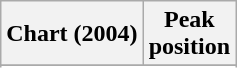<table class="wikitable sortable plainrowheaders" style="text-align:center">
<tr>
<th scope="col">Chart (2004)</th>
<th scope="col">Peak<br> position</th>
</tr>
<tr>
</tr>
<tr>
</tr>
<tr>
</tr>
</table>
